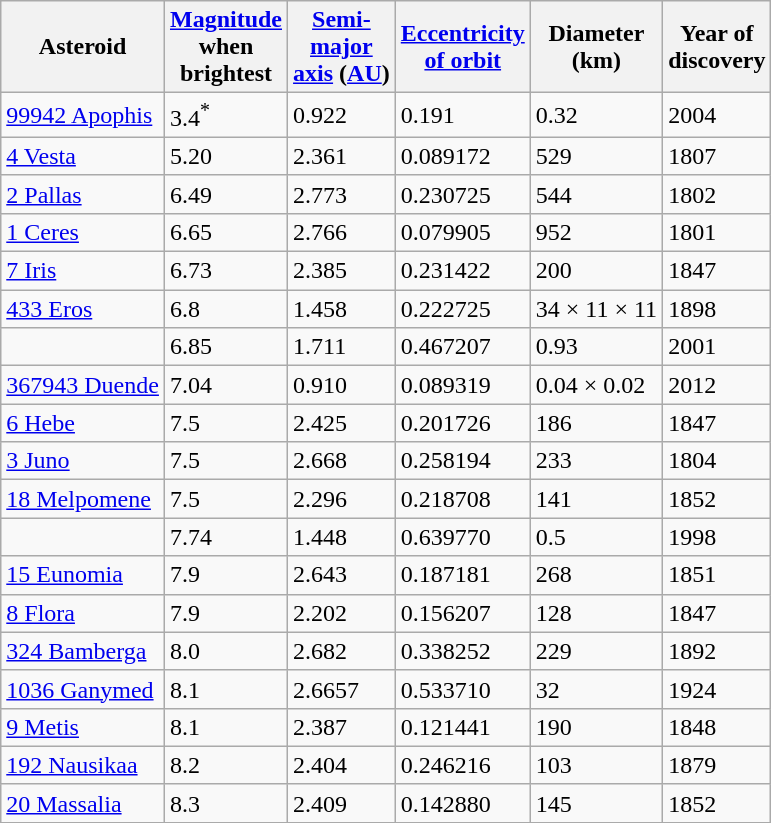<table class="wikitable sortable">
<tr>
<th>Asteroid</th>
<th><a href='#'>Magnitude</a><br>when<br>brightest</th>
<th><a href='#'>Semi-<br>major<br>axis</a> (<a href='#'>AU</a>)</th>
<th><a href='#'>Eccentricity<br>of orbit</a></th>
<th>Diameter<br>(km)</th>
<th>Year of<br>discovery</th>
</tr>
<tr>
<td><a href='#'>99942 Apophis</a></td>
<td>3.4<sup>*</sup></td>
<td>0.922</td>
<td>0.191</td>
<td>0.32</td>
<td>2004</td>
</tr>
<tr>
<td><a href='#'>4 Vesta</a></td>
<td>5.20</td>
<td>2.361</td>
<td>0.089172</td>
<td>529</td>
<td>1807</td>
</tr>
<tr>
<td><a href='#'>2 Pallas</a></td>
<td>6.49</td>
<td>2.773</td>
<td>0.230725</td>
<td>544</td>
<td>1802</td>
</tr>
<tr>
<td><a href='#'>1 Ceres</a></td>
<td>6.65</td>
<td>2.766</td>
<td>0.079905</td>
<td>952</td>
<td>1801</td>
</tr>
<tr>
<td><a href='#'>7 Iris</a></td>
<td>6.73</td>
<td>2.385</td>
<td>0.231422</td>
<td>200</td>
<td>1847</td>
</tr>
<tr>
<td><a href='#'>433 Eros</a></td>
<td>6.8</td>
<td>1.458</td>
<td>0.222725</td>
<td>34 × 11 × 11</td>
<td>1898</td>
</tr>
<tr>
<td></td>
<td>6.85</td>
<td>1.711</td>
<td>0.467207</td>
<td>0.93</td>
<td>2001</td>
</tr>
<tr>
<td><a href='#'>367943 Duende</a></td>
<td>7.04</td>
<td>0.910</td>
<td>0.089319</td>
<td>0.04 × 0.02</td>
<td>2012</td>
</tr>
<tr>
<td><a href='#'>6 Hebe</a></td>
<td>7.5</td>
<td>2.425</td>
<td>0.201726</td>
<td>186</td>
<td>1847</td>
</tr>
<tr>
<td><a href='#'>3 Juno</a></td>
<td>7.5</td>
<td>2.668</td>
<td>0.258194</td>
<td>233</td>
<td>1804</td>
</tr>
<tr>
<td><a href='#'>18 Melpomene</a></td>
<td>7.5</td>
<td>2.296</td>
<td>0.218708</td>
<td>141</td>
<td>1852</td>
</tr>
<tr>
<td></td>
<td>7.74</td>
<td>1.448</td>
<td>0.639770</td>
<td>0.5</td>
<td>1998</td>
</tr>
<tr>
<td><a href='#'>15 Eunomia</a></td>
<td>7.9</td>
<td>2.643</td>
<td>0.187181</td>
<td>268</td>
<td>1851</td>
</tr>
<tr>
<td><a href='#'>8 Flora</a></td>
<td>7.9</td>
<td>2.202</td>
<td>0.156207</td>
<td>128</td>
<td>1847</td>
</tr>
<tr>
<td><a href='#'>324 Bamberga</a></td>
<td>8.0</td>
<td>2.682</td>
<td>0.338252</td>
<td>229</td>
<td>1892</td>
</tr>
<tr>
<td><a href='#'>1036 Ganymed</a></td>
<td>8.1</td>
<td>2.6657</td>
<td>0.533710</td>
<td>32</td>
<td>1924</td>
</tr>
<tr>
<td><a href='#'>9 Metis</a></td>
<td>8.1</td>
<td>2.387</td>
<td>0.121441</td>
<td>190</td>
<td>1848</td>
</tr>
<tr>
<td><a href='#'>192 Nausikaa</a></td>
<td>8.2</td>
<td>2.404</td>
<td>0.246216</td>
<td>103</td>
<td>1879</td>
</tr>
<tr>
<td><a href='#'>20 Massalia</a></td>
<td>8.3</td>
<td>2.409</td>
<td>0.142880</td>
<td>145</td>
<td>1852</td>
</tr>
</table>
